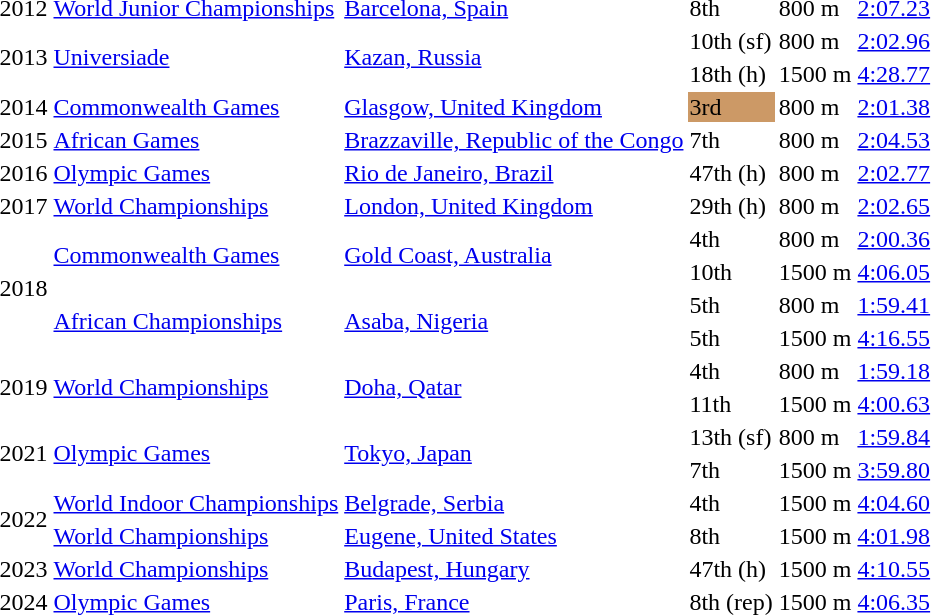<table>
<tr>
<td>2012</td>
<td><a href='#'>World Junior Championships</a></td>
<td><a href='#'>Barcelona, Spain</a></td>
<td>8th</td>
<td>800 m</td>
<td><a href='#'>2:07.23</a></td>
</tr>
<tr>
<td rowspan=2>2013</td>
<td rowspan=2><a href='#'>Universiade</a></td>
<td rowspan=2><a href='#'>Kazan, Russia</a></td>
<td>10th (sf)</td>
<td>800 m</td>
<td><a href='#'>2:02.96</a></td>
</tr>
<tr>
<td>18th (h)</td>
<td>1500 m</td>
<td><a href='#'>4:28.77</a></td>
</tr>
<tr>
<td>2014</td>
<td><a href='#'>Commonwealth Games</a></td>
<td><a href='#'>Glasgow, United Kingdom</a></td>
<td bgcolor= cc9966>3rd</td>
<td>800 m</td>
<td><a href='#'>2:01.38</a></td>
</tr>
<tr>
<td>2015</td>
<td><a href='#'>African Games</a></td>
<td><a href='#'>Brazzaville, Republic of the Congo</a></td>
<td>7th</td>
<td>800 m</td>
<td><a href='#'>2:04.53</a></td>
</tr>
<tr>
<td>2016</td>
<td><a href='#'>Olympic Games</a></td>
<td><a href='#'>Rio de Janeiro, Brazil</a></td>
<td>47th (h)</td>
<td>800 m</td>
<td><a href='#'>2:02.77</a></td>
</tr>
<tr>
<td>2017</td>
<td><a href='#'>World Championships</a></td>
<td><a href='#'>London, United Kingdom</a></td>
<td>29th (h)</td>
<td>800 m</td>
<td><a href='#'>2:02.65</a></td>
</tr>
<tr>
<td rowspan=4>2018</td>
<td rowspan=2><a href='#'>Commonwealth Games</a></td>
<td rowspan=2><a href='#'>Gold Coast, Australia</a></td>
<td>4th</td>
<td>800 m</td>
<td><a href='#'>2:00.36</a></td>
</tr>
<tr>
<td>10th</td>
<td>1500 m</td>
<td><a href='#'>4:06.05</a></td>
</tr>
<tr>
<td rowspan=2><a href='#'>African Championships</a></td>
<td rowspan=2><a href='#'>Asaba, Nigeria</a></td>
<td>5th</td>
<td>800 m</td>
<td><a href='#'>1:59.41</a></td>
</tr>
<tr>
<td>5th</td>
<td>1500 m</td>
<td><a href='#'>4:16.55</a></td>
</tr>
<tr>
<td rowspan=2>2019</td>
<td rowspan=2><a href='#'>World Championships</a></td>
<td rowspan=2><a href='#'>Doha, Qatar</a></td>
<td>4th</td>
<td>800 m</td>
<td><a href='#'>1:59.18</a></td>
</tr>
<tr>
<td>11th</td>
<td>1500 m</td>
<td><a href='#'>4:00.63</a></td>
</tr>
<tr>
<td rowspan=2>2021</td>
<td rowspan=2><a href='#'>Olympic Games</a></td>
<td rowspan=2><a href='#'>Tokyo, Japan</a></td>
<td>13th (sf)</td>
<td>800 m</td>
<td><a href='#'>1:59.84</a></td>
</tr>
<tr>
<td>7th</td>
<td>1500 m</td>
<td><a href='#'>3:59.80</a></td>
</tr>
<tr>
<td rowspan=2>2022</td>
<td><a href='#'>World Indoor Championships</a></td>
<td><a href='#'>Belgrade, Serbia</a></td>
<td>4th</td>
<td>1500 m </td>
<td><a href='#'>4:04.60</a></td>
</tr>
<tr>
<td><a href='#'>World Championships</a></td>
<td><a href='#'>Eugene, United States</a></td>
<td>8th</td>
<td>1500 m</td>
<td><a href='#'>4:01.98</a></td>
</tr>
<tr>
<td>2023</td>
<td><a href='#'>World Championships</a></td>
<td><a href='#'>Budapest, Hungary</a></td>
<td>47th (h)</td>
<td>1500 m</td>
<td><a href='#'>4:10.55</a></td>
</tr>
<tr>
<td>2024</td>
<td><a href='#'>Olympic Games</a></td>
<td><a href='#'>Paris, France</a></td>
<td>8th (rep)</td>
<td>1500 m</td>
<td><a href='#'>4:06.35</a></td>
</tr>
</table>
